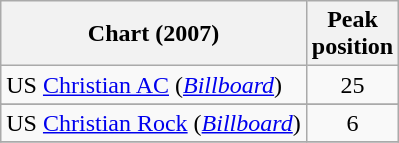<table class="wikitable sortable plainrowheaders" style="text-align:center">
<tr>
<th scope="col">Chart (2007)</th>
<th scope="col">Peak<br> position</th>
</tr>
<tr>
<td align="left">US <a href='#'>Christian AC</a> (<em><a href='#'>Billboard</a></em>)</td>
<td>25</td>
</tr>
<tr>
</tr>
<tr>
<td align="left">US <a href='#'>Christian Rock</a> (<em><a href='#'>Billboard</a></em>)</td>
<td>6</td>
</tr>
<tr>
</tr>
</table>
